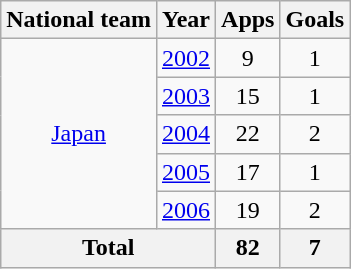<table class="wikitable" style="text-align:center">
<tr>
<th>National team</th>
<th>Year</th>
<th>Apps</th>
<th>Goals</th>
</tr>
<tr>
<td rowspan="5"><a href='#'>Japan</a></td>
<td><a href='#'>2002</a></td>
<td>9</td>
<td>1</td>
</tr>
<tr>
<td><a href='#'>2003</a></td>
<td>15</td>
<td>1</td>
</tr>
<tr>
<td><a href='#'>2004</a></td>
<td>22</td>
<td>2</td>
</tr>
<tr>
<td><a href='#'>2005</a></td>
<td>17</td>
<td>1</td>
</tr>
<tr>
<td><a href='#'>2006</a></td>
<td>19</td>
<td>2</td>
</tr>
<tr>
<th colspan="2">Total</th>
<th>82</th>
<th>7</th>
</tr>
</table>
